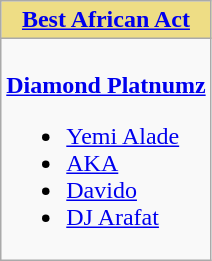<table class=wikitable style="width=100%">
<tr>
<th style="background:#EEDD85; width=100%"><a href='#'>Best African Act</a></th>
</tr>
<tr>
<td valign="top"><br><strong><a href='#'>Diamond Platnumz</a></strong><ul><li><a href='#'>Yemi Alade</a></li><li><a href='#'>AKA</a></li><li><a href='#'>Davido</a></li><li><a href='#'>DJ Arafat</a></li></ul></td>
</tr>
</table>
